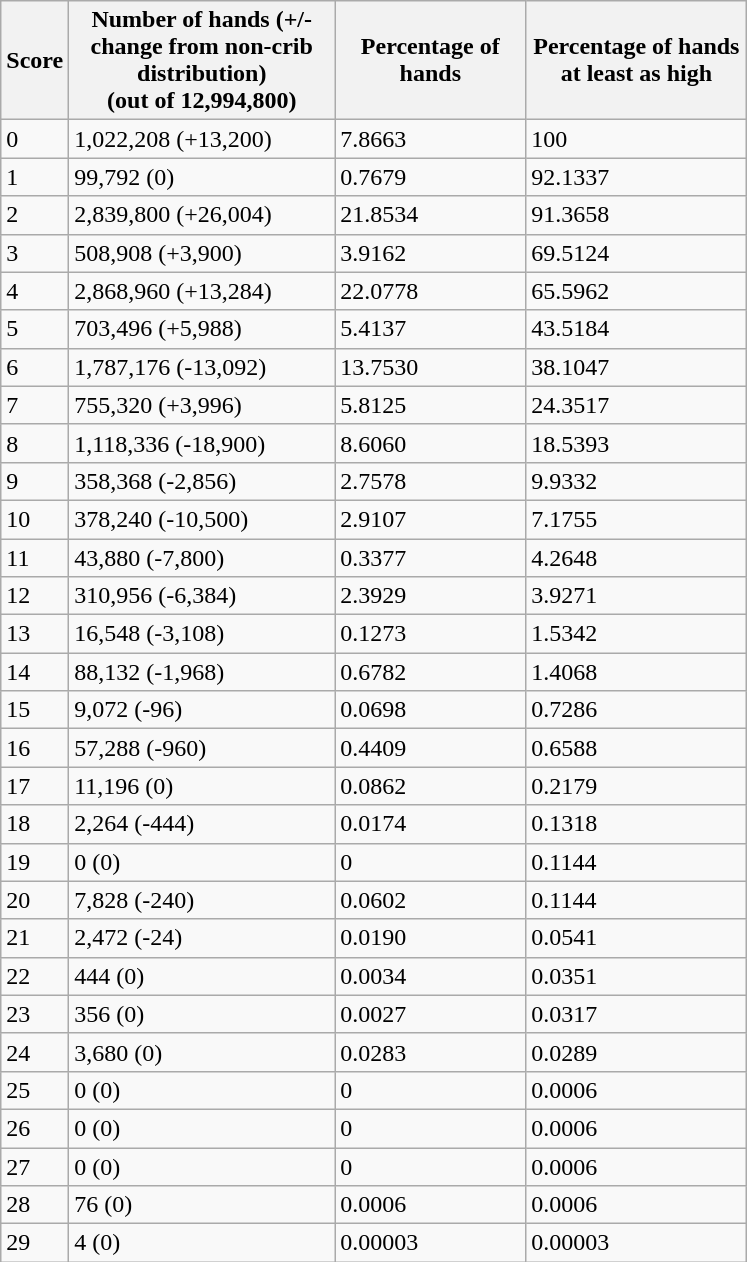<table class="wikitable" style="border:1px; background-color:#fffff" align=center cellpadding="7">
<tr align="center" bgcolor="#ffffff">
<th width="35">Score</th>
<th width="170">Number of hands (+/- change from non-crib distribution)<br>(out of 12,994,800)</th>
<th width="120">Percentage of hands</th>
<th width="140">Percentage of hands at least as high</th>
</tr>
<tr>
<td>0</td>
<td>1,022,208 (+13,200)</td>
<td>7.8663</td>
<td>100</td>
</tr>
<tr>
<td>1</td>
<td>99,792 (0)</td>
<td>0.7679</td>
<td>92.1337</td>
</tr>
<tr>
<td>2</td>
<td>2,839,800 (+26,004)</td>
<td>21.8534</td>
<td>91.3658</td>
</tr>
<tr>
<td>3</td>
<td>508,908 (+3,900)</td>
<td>3.9162</td>
<td>69.5124</td>
</tr>
<tr>
<td>4</td>
<td>2,868,960 (+13,284)</td>
<td>22.0778</td>
<td>65.5962</td>
</tr>
<tr>
<td>5</td>
<td>703,496 (+5,988)</td>
<td>5.4137</td>
<td>43.5184</td>
</tr>
<tr>
<td>6</td>
<td>1,787,176 (-13,092)</td>
<td>13.7530</td>
<td>38.1047</td>
</tr>
<tr>
<td>7</td>
<td>755,320 (+3,996)</td>
<td>5.8125</td>
<td>24.3517</td>
</tr>
<tr>
<td>8</td>
<td>1,118,336 (-18,900)</td>
<td>8.6060</td>
<td>18.5393</td>
</tr>
<tr>
<td>9</td>
<td>358,368 (-2,856)</td>
<td>2.7578</td>
<td>9.9332</td>
</tr>
<tr>
<td>10</td>
<td>378,240 (-10,500)</td>
<td>2.9107</td>
<td>7.1755</td>
</tr>
<tr>
<td>11</td>
<td>43,880 (-7,800)</td>
<td>0.3377</td>
<td>4.2648</td>
</tr>
<tr>
<td>12</td>
<td>310,956 (-6,384)</td>
<td>2.3929</td>
<td>3.9271</td>
</tr>
<tr>
<td>13</td>
<td>16,548 (-3,108)</td>
<td>0.1273</td>
<td>1.5342</td>
</tr>
<tr>
<td>14</td>
<td>88,132 (-1,968)</td>
<td>0.6782</td>
<td>1.4068</td>
</tr>
<tr>
<td>15</td>
<td>9,072 (-96)</td>
<td>0.0698</td>
<td>0.7286</td>
</tr>
<tr>
<td>16</td>
<td>57,288 (-960)</td>
<td>0.4409</td>
<td>0.6588</td>
</tr>
<tr>
<td>17</td>
<td>11,196 (0)</td>
<td>0.0862</td>
<td>0.2179</td>
</tr>
<tr>
<td>18</td>
<td>2,264 (-444)</td>
<td>0.0174</td>
<td>0.1318</td>
</tr>
<tr>
<td>19</td>
<td>0 (0)</td>
<td>0</td>
<td>0.1144</td>
</tr>
<tr>
<td>20</td>
<td>7,828 (-240)</td>
<td>0.0602</td>
<td>0.1144</td>
</tr>
<tr>
<td>21</td>
<td>2,472 (-24)</td>
<td>0.0190</td>
<td>0.0541</td>
</tr>
<tr>
<td>22</td>
<td>444 (0)</td>
<td>0.0034</td>
<td>0.0351</td>
</tr>
<tr>
<td>23</td>
<td>356 (0)</td>
<td>0.0027</td>
<td>0.0317</td>
</tr>
<tr>
<td>24</td>
<td>3,680 (0)</td>
<td>0.0283</td>
<td>0.0289</td>
</tr>
<tr>
<td>25</td>
<td>0 (0)</td>
<td>0</td>
<td>0.0006</td>
</tr>
<tr>
<td>26</td>
<td>0 (0)</td>
<td>0</td>
<td>0.0006</td>
</tr>
<tr>
<td>27</td>
<td>0 (0)</td>
<td>0</td>
<td>0.0006</td>
</tr>
<tr>
<td>28</td>
<td>76 (0)</td>
<td>0.0006</td>
<td>0.0006</td>
</tr>
<tr>
<td>29</td>
<td>4 (0)</td>
<td>0.00003</td>
<td>0.00003</td>
</tr>
</table>
